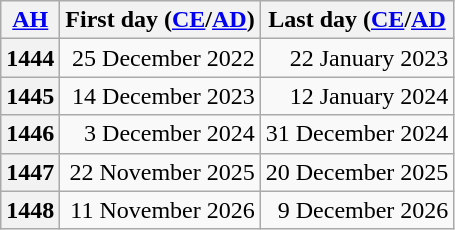<table class=wikitable style="text-align:right">
<tr>
<th scope="col"><a href='#'>AH</a></th>
<th scope="col">First day (<a href='#'>CE</a>/<a href='#'>AD</a>)</th>
<th scope="col">Last day (<a href='#'>CE</a>/<a href='#'>AD</a></th>
</tr>
<tr>
<th scope="row">1444</th>
<td>25 December 2022</td>
<td>22 January 2023</td>
</tr>
<tr>
<th scope="row">1445</th>
<td>14 December 2023</td>
<td>12 January 2024</td>
</tr>
<tr>
<th scope="row">1446</th>
<td>3 December 2024</td>
<td>31 December 2024</td>
</tr>
<tr>
<th scope="row">1447</th>
<td>22 November 2025</td>
<td>20 December 2025</td>
</tr>
<tr>
<th scope="row">1448</th>
<td>11 November 2026</td>
<td>9 December 2026</td>
</tr>
</table>
